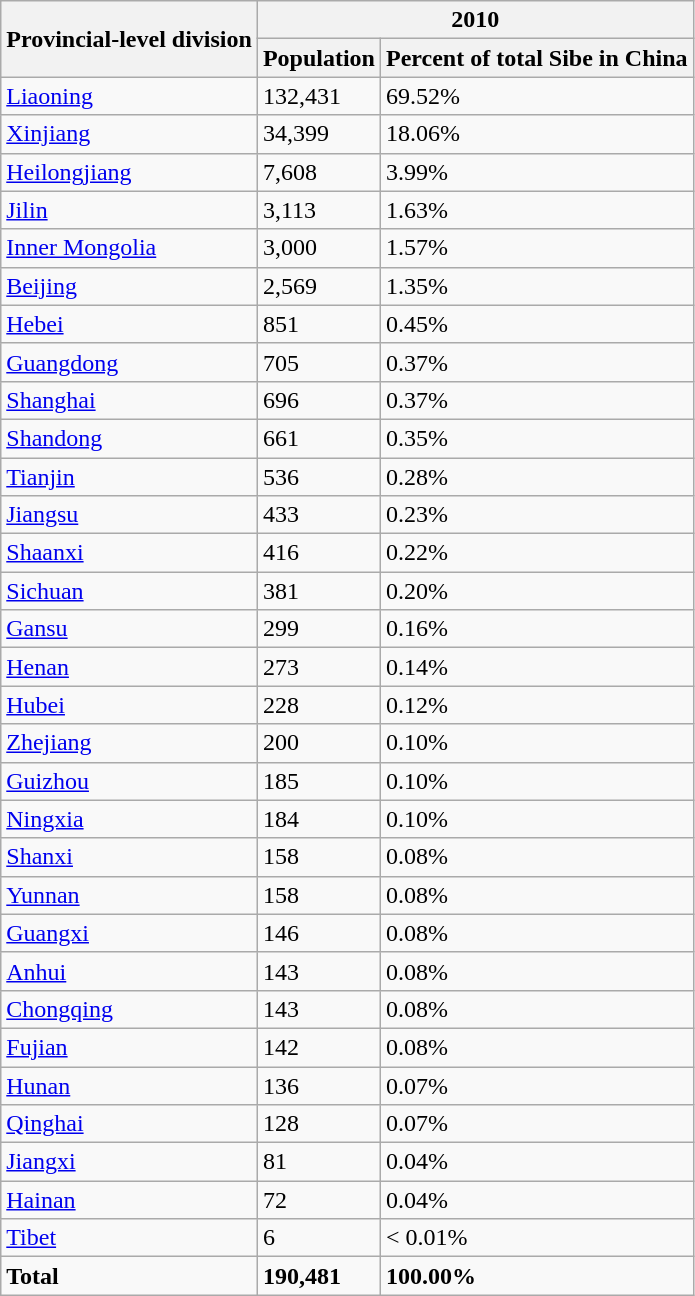<table class="wikitable">
<tr>
<th rowspan="2">Provincial-level division</th>
<th colspan="2">2010</th>
</tr>
<tr>
<th>Population</th>
<th>Percent of total Sibe in China</th>
</tr>
<tr>
<td><a href='#'>Liaoning</a></td>
<td>132,431</td>
<td>69.52%</td>
</tr>
<tr>
<td><a href='#'>Xinjiang</a></td>
<td>34,399</td>
<td>18.06%</td>
</tr>
<tr>
<td><a href='#'>Heilongjiang</a></td>
<td>7,608</td>
<td>3.99%</td>
</tr>
<tr>
<td><a href='#'>Jilin</a></td>
<td>3,113</td>
<td>1.63%</td>
</tr>
<tr>
<td><a href='#'>Inner Mongolia</a></td>
<td>3,000</td>
<td>1.57%</td>
</tr>
<tr>
<td><a href='#'>Beijing</a></td>
<td>2,569</td>
<td>1.35%</td>
</tr>
<tr>
<td><a href='#'>Hebei</a></td>
<td>851</td>
<td>0.45%</td>
</tr>
<tr>
<td><a href='#'>Guangdong</a></td>
<td>705</td>
<td>0.37%</td>
</tr>
<tr>
<td><a href='#'>Shanghai</a></td>
<td>696</td>
<td>0.37%</td>
</tr>
<tr>
<td><a href='#'>Shandong</a></td>
<td>661</td>
<td>0.35%</td>
</tr>
<tr>
<td><a href='#'>Tianjin</a></td>
<td>536</td>
<td>0.28%</td>
</tr>
<tr>
<td><a href='#'>Jiangsu</a></td>
<td>433</td>
<td>0.23%</td>
</tr>
<tr>
<td><a href='#'>Shaanxi</a></td>
<td>416</td>
<td>0.22%</td>
</tr>
<tr>
<td><a href='#'>Sichuan</a></td>
<td>381</td>
<td>0.20%</td>
</tr>
<tr>
<td><a href='#'>Gansu</a></td>
<td>299</td>
<td>0.16%</td>
</tr>
<tr>
<td><a href='#'>Henan</a></td>
<td>273</td>
<td>0.14%</td>
</tr>
<tr>
<td><a href='#'>Hubei</a></td>
<td>228</td>
<td>0.12%</td>
</tr>
<tr>
<td><a href='#'>Zhejiang</a></td>
<td>200</td>
<td>0.10%</td>
</tr>
<tr>
<td><a href='#'>Guizhou</a></td>
<td>185</td>
<td>0.10%</td>
</tr>
<tr>
<td><a href='#'>Ningxia</a></td>
<td>184</td>
<td>0.10%</td>
</tr>
<tr>
<td><a href='#'>Shanxi</a></td>
<td>158</td>
<td>0.08%</td>
</tr>
<tr>
<td><a href='#'>Yunnan</a></td>
<td>158</td>
<td>0.08%</td>
</tr>
<tr>
<td><a href='#'>Guangxi</a></td>
<td>146</td>
<td>0.08%</td>
</tr>
<tr>
<td><a href='#'>Anhui</a></td>
<td>143</td>
<td>0.08%</td>
</tr>
<tr>
<td><a href='#'>Chongqing</a></td>
<td>143</td>
<td>0.08%</td>
</tr>
<tr>
<td><a href='#'>Fujian</a></td>
<td>142</td>
<td>0.08%</td>
</tr>
<tr>
<td><a href='#'>Hunan</a></td>
<td>136</td>
<td>0.07%</td>
</tr>
<tr>
<td><a href='#'>Qinghai</a></td>
<td>128</td>
<td>0.07%</td>
</tr>
<tr>
<td><a href='#'>Jiangxi</a></td>
<td>81</td>
<td>0.04%</td>
</tr>
<tr>
<td><a href='#'>Hainan</a></td>
<td>72</td>
<td>0.04%</td>
</tr>
<tr>
<td><a href='#'>Tibet</a></td>
<td>6</td>
<td>< 0.01%</td>
</tr>
<tr>
<td><strong>Total</strong></td>
<td><strong>190,481</strong></td>
<td><strong>100.00%</strong></td>
</tr>
</table>
